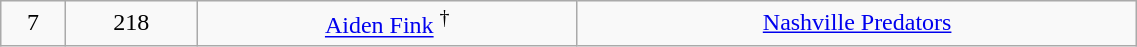<table class="wikitable" width="60%">
<tr align="center" bgcolor="">
<td>7</td>
<td>218</td>
<td><a href='#'>Aiden Fink</a> <sup>†</sup></td>
<td><a href='#'>Nashville Predators</a></td>
</tr>
</table>
